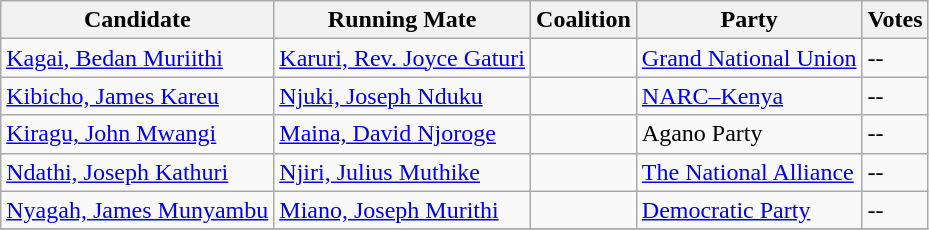<table class="wikitable sortable">
<tr>
<th>Candidate</th>
<th>Running Mate</th>
<th>Coalition</th>
<th>Party</th>
<th>Votes</th>
</tr>
<tr>
<td><a href='#'>Kagai, Bedan Muriithi</a></td>
<td><a href='#'>Karuri, Rev. Joyce Gaturi</a></td>
<td></td>
<td><a href='#'>Grand National Union</a></td>
<td>--</td>
</tr>
<tr>
<td><a href='#'>Kibicho, James Kareu</a></td>
<td><a href='#'>Njuki, Joseph Nduku</a></td>
<td></td>
<td><a href='#'>NARC–Kenya</a></td>
<td>--</td>
</tr>
<tr>
<td><a href='#'>Kiragu, John Mwangi</a></td>
<td><a href='#'>Maina, David Njoroge</a></td>
<td></td>
<td>Agano Party</td>
<td>--</td>
</tr>
<tr>
<td><a href='#'>Ndathi, Joseph Kathuri</a></td>
<td><a href='#'>Njiri, Julius Muthike</a></td>
<td></td>
<td><a href='#'>The National Alliance</a></td>
<td>--</td>
</tr>
<tr>
<td><a href='#'>Nyagah, James Munyambu</a></td>
<td><a href='#'>Miano, Joseph Murithi</a></td>
<td></td>
<td><a href='#'>Democratic Party</a></td>
<td>--</td>
</tr>
<tr>
</tr>
</table>
